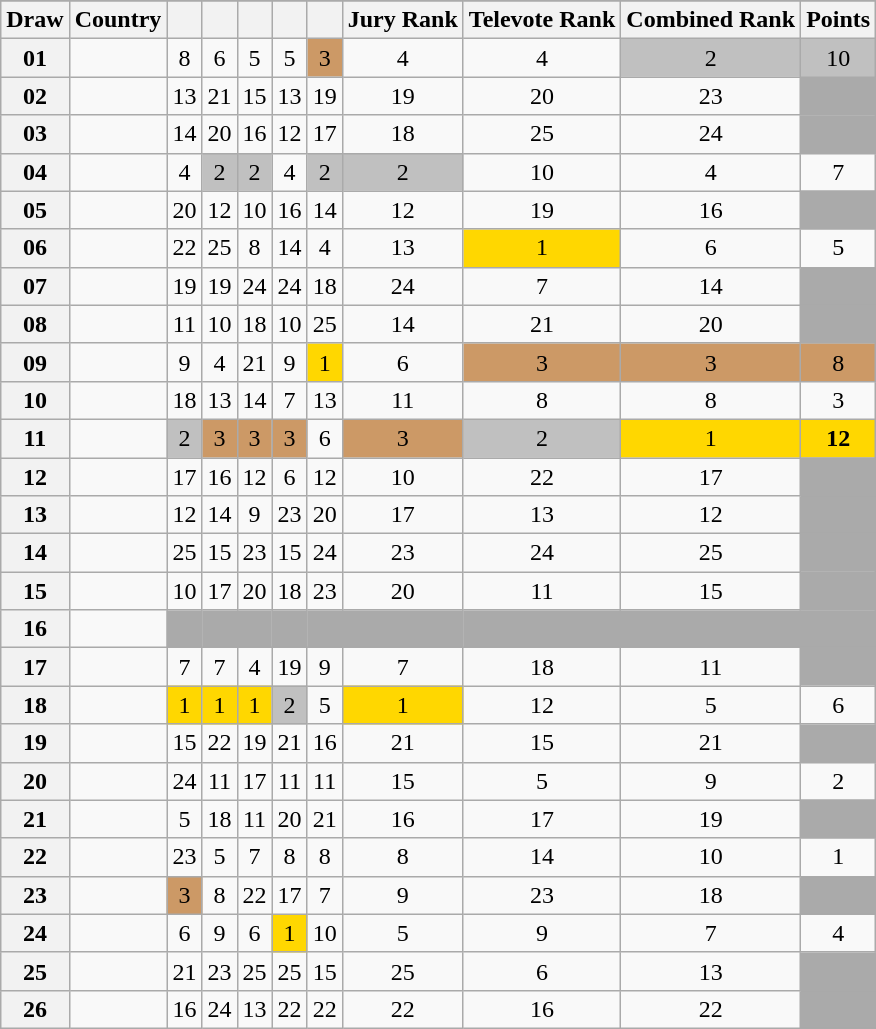<table class="sortable wikitable collapsible plainrowheaders" style="text-align:center;">
<tr>
</tr>
<tr>
<th scope="col">Draw</th>
<th scope="col">Country</th>
<th scope="col"><small></small></th>
<th scope="col"><small></small></th>
<th scope="col"><small></small></th>
<th scope="col"><small></small></th>
<th scope="col"><small></small></th>
<th scope="col">Jury Rank</th>
<th scope="col">Televote Rank</th>
<th scope="col">Combined Rank</th>
<th scope="col">Points</th>
</tr>
<tr>
<th scope="row" style="text-align:center;">01</th>
<td style="text-align:left;"></td>
<td>8</td>
<td>6</td>
<td>5</td>
<td>5</td>
<td style="background:#CC9966;">3</td>
<td>4</td>
<td>4</td>
<td style="background:silver;">2</td>
<td style="background:silver;">10</td>
</tr>
<tr>
<th scope="row" style="text-align:center;">02</th>
<td style="text-align:left;"></td>
<td>13</td>
<td>21</td>
<td>15</td>
<td>13</td>
<td>19</td>
<td>19</td>
<td>20</td>
<td>23</td>
<td style="background:#AAAAAA;"></td>
</tr>
<tr>
<th scope="row" style="text-align:center;">03</th>
<td style="text-align:left;"></td>
<td>14</td>
<td>20</td>
<td>16</td>
<td>12</td>
<td>17</td>
<td>18</td>
<td>25</td>
<td>24</td>
<td style="background:#AAAAAA;"></td>
</tr>
<tr>
<th scope="row" style="text-align:center;">04</th>
<td style="text-align:left;"></td>
<td>4</td>
<td style="background:silver;">2</td>
<td style="background:silver;">2</td>
<td>4</td>
<td style="background:silver;">2</td>
<td style="background:silver;">2</td>
<td>10</td>
<td>4</td>
<td>7</td>
</tr>
<tr>
<th scope="row" style="text-align:center;">05</th>
<td style="text-align:left;"></td>
<td>20</td>
<td>12</td>
<td>10</td>
<td>16</td>
<td>14</td>
<td>12</td>
<td>19</td>
<td>16</td>
<td style="background:#AAAAAA;"></td>
</tr>
<tr>
<th scope="row" style="text-align:center;">06</th>
<td style="text-align:left;"></td>
<td>22</td>
<td>25</td>
<td>8</td>
<td>14</td>
<td>4</td>
<td>13</td>
<td style="background:gold;">1</td>
<td>6</td>
<td>5</td>
</tr>
<tr>
<th scope="row" style="text-align:center;">07</th>
<td style="text-align:left;"></td>
<td>19</td>
<td>19</td>
<td>24</td>
<td>24</td>
<td>18</td>
<td>24</td>
<td>7</td>
<td>14</td>
<td style="background:#AAAAAA;"></td>
</tr>
<tr>
<th scope="row" style="text-align:center;">08</th>
<td style="text-align:left;"></td>
<td>11</td>
<td>10</td>
<td>18</td>
<td>10</td>
<td>25</td>
<td>14</td>
<td>21</td>
<td>20</td>
<td style="background:#AAAAAA;"></td>
</tr>
<tr>
<th scope="row" style="text-align:center;">09</th>
<td style="text-align:left;"></td>
<td>9</td>
<td>4</td>
<td>21</td>
<td>9</td>
<td style="background:gold;">1</td>
<td>6</td>
<td style="background:#CC9966;">3</td>
<td style="background:#CC9966;">3</td>
<td style="background:#CC9966;">8</td>
</tr>
<tr>
<th scope="row" style="text-align:center;">10</th>
<td style="text-align:left;"></td>
<td>18</td>
<td>13</td>
<td>14</td>
<td>7</td>
<td>13</td>
<td>11</td>
<td>8</td>
<td>8</td>
<td>3</td>
</tr>
<tr>
<th scope="row" style="text-align:center;">11</th>
<td style="text-align:left;"></td>
<td style="background:silver;">2</td>
<td style="background:#CC9966;">3</td>
<td style="background:#CC9966;">3</td>
<td style="background:#CC9966;">3</td>
<td>6</td>
<td style="background:#CC9966;">3</td>
<td style="background:silver;">2</td>
<td style="background:gold;">1</td>
<td style="background:gold;"><strong>12</strong></td>
</tr>
<tr>
<th scope="row" style="text-align:center;">12</th>
<td style="text-align:left;"></td>
<td>17</td>
<td>16</td>
<td>12</td>
<td>6</td>
<td>12</td>
<td>10</td>
<td>22</td>
<td>17</td>
<td style="background:#AAAAAA;"></td>
</tr>
<tr>
<th scope="row" style="text-align:center;">13</th>
<td style="text-align:left;"></td>
<td>12</td>
<td>14</td>
<td>9</td>
<td>23</td>
<td>20</td>
<td>17</td>
<td>13</td>
<td>12</td>
<td style="background:#AAAAAA;"></td>
</tr>
<tr>
<th scope="row" style="text-align:center;">14</th>
<td style="text-align:left;"></td>
<td>25</td>
<td>15</td>
<td>23</td>
<td>15</td>
<td>24</td>
<td>23</td>
<td>24</td>
<td>25</td>
<td style="background:#AAAAAA;"></td>
</tr>
<tr>
<th scope="row" style="text-align:center;">15</th>
<td style="text-align:left;"></td>
<td>10</td>
<td>17</td>
<td>20</td>
<td>18</td>
<td>23</td>
<td>20</td>
<td>11</td>
<td>15</td>
<td style="background:#AAAAAA;"></td>
</tr>
<tr class="sortbottom">
<th scope="row" style="text-align:center;">16</th>
<td style="text-align:left;"></td>
<td style="background:#AAAAAA;"></td>
<td style="background:#AAAAAA;"></td>
<td style="background:#AAAAAA;"></td>
<td style="background:#AAAAAA;"></td>
<td style="background:#AAAAAA;"></td>
<td style="background:#AAAAAA;"></td>
<td style="background:#AAAAAA;"></td>
<td style="background:#AAAAAA;"></td>
<td style="background:#AAAAAA;"></td>
</tr>
<tr>
<th scope="row" style="text-align:center;">17</th>
<td style="text-align:left;"></td>
<td>7</td>
<td>7</td>
<td>4</td>
<td>19</td>
<td>9</td>
<td>7</td>
<td>18</td>
<td>11</td>
<td style="background:#AAAAAA;"></td>
</tr>
<tr>
<th scope="row" style="text-align:center;">18</th>
<td style="text-align:left;"></td>
<td style="background:gold;">1</td>
<td style="background:gold;">1</td>
<td style="background:gold;">1</td>
<td style="background:silver;">2</td>
<td>5</td>
<td style="background:gold;">1</td>
<td>12</td>
<td>5</td>
<td>6</td>
</tr>
<tr>
<th scope="row" style="text-align:center;">19</th>
<td style="text-align:left;"></td>
<td>15</td>
<td>22</td>
<td>19</td>
<td>21</td>
<td>16</td>
<td>21</td>
<td>15</td>
<td>21</td>
<td style="background:#AAAAAA;"></td>
</tr>
<tr>
<th scope="row" style="text-align:center;">20</th>
<td style="text-align:left;"></td>
<td>24</td>
<td>11</td>
<td>17</td>
<td>11</td>
<td>11</td>
<td>15</td>
<td>5</td>
<td>9</td>
<td>2</td>
</tr>
<tr>
<th scope="row" style="text-align:center;">21</th>
<td style="text-align:left;"></td>
<td>5</td>
<td>18</td>
<td>11</td>
<td>20</td>
<td>21</td>
<td>16</td>
<td>17</td>
<td>19</td>
<td style="background:#AAAAAA;"></td>
</tr>
<tr>
<th scope="row" style="text-align:center;">22</th>
<td style="text-align:left;"></td>
<td>23</td>
<td>5</td>
<td>7</td>
<td>8</td>
<td>8</td>
<td>8</td>
<td>14</td>
<td>10</td>
<td>1</td>
</tr>
<tr>
<th scope="row" style="text-align:center;">23</th>
<td style="text-align:left;"></td>
<td style="background:#CC9966;">3</td>
<td>8</td>
<td>22</td>
<td>17</td>
<td>7</td>
<td>9</td>
<td>23</td>
<td>18</td>
<td style="background:#AAAAAA;"></td>
</tr>
<tr>
<th scope="row" style="text-align:center;">24</th>
<td style="text-align:left;"></td>
<td>6</td>
<td>9</td>
<td>6</td>
<td style="background:gold;">1</td>
<td>10</td>
<td>5</td>
<td>9</td>
<td>7</td>
<td>4</td>
</tr>
<tr>
<th scope="row" style="text-align:center;">25</th>
<td style="text-align:left;"></td>
<td>21</td>
<td>23</td>
<td>25</td>
<td>25</td>
<td>15</td>
<td>25</td>
<td>6</td>
<td>13</td>
<td style="background:#AAAAAA;"></td>
</tr>
<tr>
<th scope="row" style="text-align:center;">26</th>
<td style="text-align:left;"></td>
<td>16</td>
<td>24</td>
<td>13</td>
<td>22</td>
<td>22</td>
<td>22</td>
<td>16</td>
<td>22</td>
<td style="background:#AAAAAA;"></td>
</tr>
</table>
